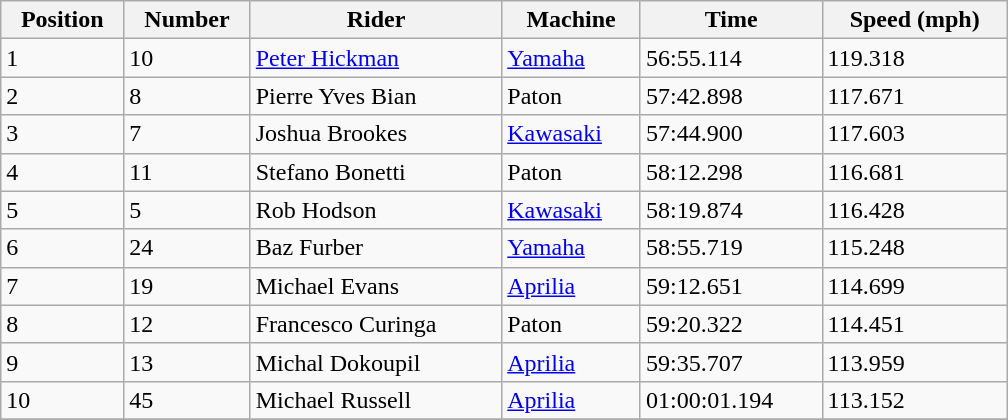<table class="wikitable"  style="width:42em;margin-bottom:0;">
<tr>
<th>Position</th>
<th>Number</th>
<th>Rider</th>
<th>Machine</th>
<th>Time</th>
<th>Speed (mph)</th>
</tr>
<tr>
<td>1</td>
<td>10</td>
<td> <a href='#'>Peter Hickman</a></td>
<td><a href='#'>Yamaha</a></td>
<td>56:55.114</td>
<td>119.318</td>
</tr>
<tr>
<td>2</td>
<td>8</td>
<td> Pierre Yves Bian</td>
<td>Paton</td>
<td>57:42.898</td>
<td>117.671</td>
</tr>
<tr>
<td>3</td>
<td>7</td>
<td> Joshua Brookes</td>
<td><a href='#'>Kawasaki</a></td>
<td>57:44.900</td>
<td>117.603</td>
</tr>
<tr>
<td>4</td>
<td>11</td>
<td> Stefano Bonetti</td>
<td>Paton</td>
<td>58:12.298</td>
<td>116.681</td>
</tr>
<tr>
<td>5</td>
<td>5</td>
<td> Rob Hodson</td>
<td><a href='#'>Kawasaki</a></td>
<td>58:19.874</td>
<td>116.428</td>
</tr>
<tr>
<td>6</td>
<td>24</td>
<td> Baz Furber</td>
<td><a href='#'>Yamaha</a></td>
<td>58:55.719</td>
<td>115.248</td>
</tr>
<tr>
<td>7</td>
<td>19</td>
<td> Michael Evans</td>
<td><a href='#'>Aprilia</a></td>
<td>59:12.651</td>
<td>114.699</td>
</tr>
<tr>
<td>8</td>
<td>12</td>
<td> Francesco Curinga</td>
<td>Paton</td>
<td>59:20.322</td>
<td>114.451</td>
</tr>
<tr>
<td>9</td>
<td>13</td>
<td> Michal Dokoupil</td>
<td><a href='#'>Aprilia</a></td>
<td>59:35.707</td>
<td>113.959</td>
</tr>
<tr>
<td>10</td>
<td>45</td>
<td> Michael Russell</td>
<td><a href='#'>Aprilia</a></td>
<td>01:00:01.194</td>
<td>113.152</td>
</tr>
<tr>
</tr>
</table>
